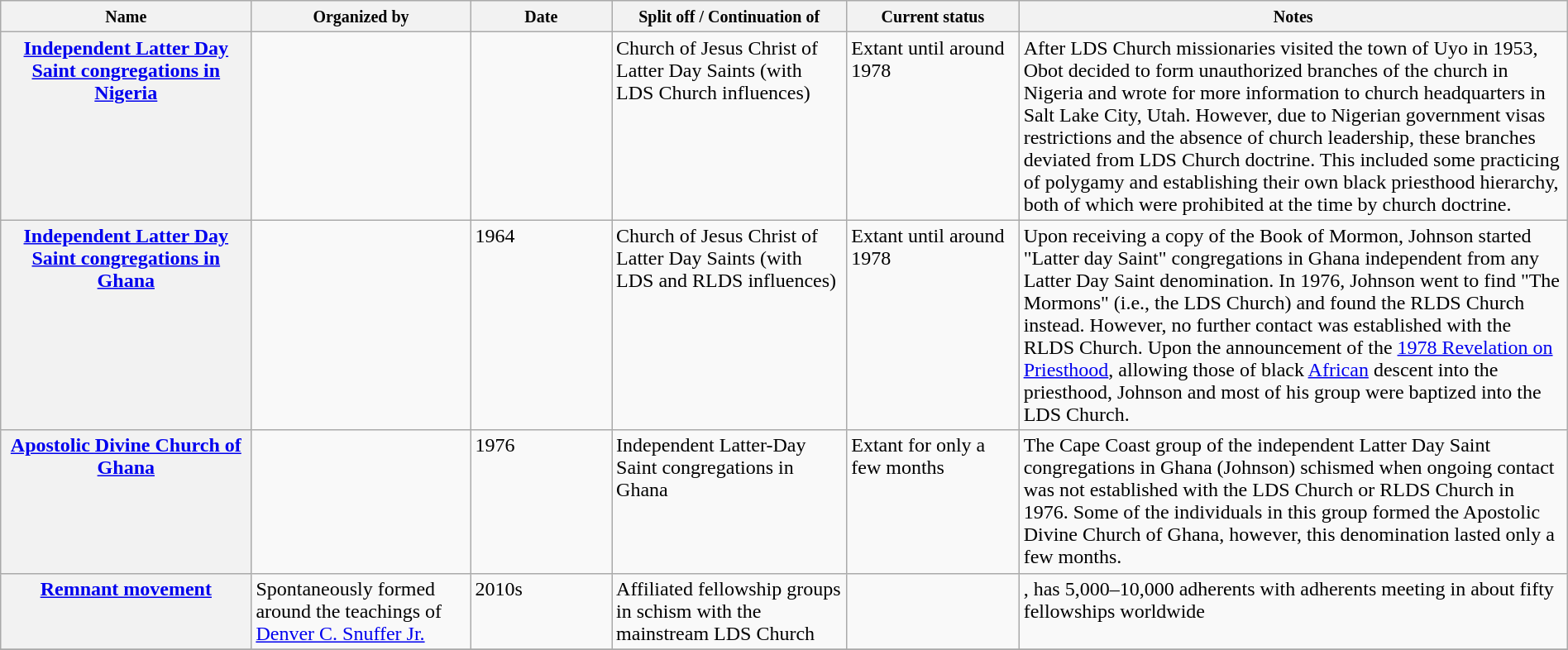<table class="wikitable sortable" style="width: 100%;">
<tr>
<th width="16%"><small>Name</small></th>
<th width="14%"><small>Organized by</small></th>
<th width="9%"><small>Date</small></th>
<th width="15%" class="unsortable"><small>Split off / Continuation of</small></th>
<th width="11%" class="unsortable"><small>Current status</small></th>
<th width="35%" class="unsortable"><small>Notes</small></th>
</tr>
<tr valign="top">
<th><a href='#'>Independent Latter Day Saint congregations in Nigeria</a></th>
<td></td>
<td></td>
<td>Church of Jesus Christ of Latter Day Saints (with LDS Church influences)</td>
<td>Extant until around 1978</td>
<td>After LDS Church missionaries visited the town of Uyo in 1953, Obot decided to form unauthorized branches of the church in Nigeria and wrote for more information to church headquarters in Salt Lake City, Utah. However, due to Nigerian government visas restrictions and the absence of church leadership, these branches deviated from LDS Church doctrine. This included some practicing of polygamy and establishing their own black priesthood hierarchy, both of which were prohibited at the time by church doctrine.</td>
</tr>
<tr valign="top">
<th><a href='#'>Independent Latter Day Saint congregations in Ghana</a></th>
<td></td>
<td>1964</td>
<td>Church of Jesus Christ of Latter Day Saints (with LDS and RLDS influences)</td>
<td>Extant until around 1978</td>
<td>Upon receiving a copy of the Book of Mormon, Johnson started "Latter day Saint" congregations in Ghana independent from any Latter Day Saint denomination. In 1976, Johnson went to find "The Mormons" (i.e., the LDS Church) and found the RLDS Church instead. However, no further contact was established with the RLDS Church. Upon the announcement of the <a href='#'>1978 Revelation on Priesthood</a>, allowing those of black <a href='#'>African</a> descent into the priesthood, Johnson and most of his group were baptized into the LDS Church.</td>
</tr>
<tr valign="top">
<th><a href='#'>Apostolic Divine Church of Ghana</a></th>
<td></td>
<td>1976</td>
<td>Independent Latter-Day Saint congregations in Ghana</td>
<td>Extant for only a few months</td>
<td>The Cape Coast group of the independent Latter Day Saint congregations in Ghana (Johnson) schismed when ongoing contact was not established with the LDS Church or RLDS Church in 1976. Some of the individuals in this group formed the Apostolic Divine Church of Ghana, however, this denomination lasted only a few months.</td>
</tr>
<tr valign="top">
<th><a href='#'>Remnant movement</a></th>
<td>Spontaneously formed around the teachings of <a href='#'>Denver C. Snuffer Jr.</a></td>
<td>2010s</td>
<td>Affiliated fellowship groups in schism with the mainstream LDS Church</td>
<td></td>
<td>, has 5,000–10,000 adherents with adherents meeting in about fifty fellowships worldwide</td>
</tr>
<tr>
</tr>
</table>
